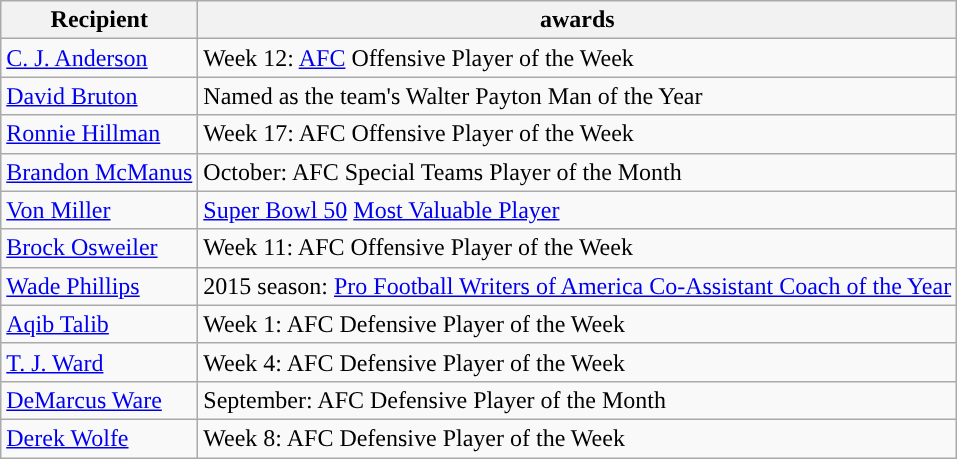<table class="wikitable">
<tr>
<th>Recipient</th>
<th>awards</th>
</tr>
<tr>
<td><a href='#'>C. J. Anderson</a></td>
<td>Week 12: <a href='#'>AFC</a> Offensive Player of the Week</td>
</tr>
<tr>
<td><a href='#'>David Bruton</a></td>
<td>Named as the team's Walter Payton Man of the Year</td>
</tr>
<tr>
<td><a href='#'>Ronnie Hillman</a></td>
<td>Week 17: AFC Offensive Player of the Week</td>
</tr>
<tr>
<td><a href='#'>Brandon McManus</a></td>
<td>October: AFC Special Teams Player of the Month</td>
</tr>
<tr>
<td><a href='#'>Von Miller</a></td>
<td><a href='#'>Super Bowl 50</a> <a href='#'>Most Valuable Player</a></td>
</tr>
<tr>
<td><a href='#'>Brock Osweiler</a></td>
<td>Week 11: AFC Offensive Player of the Week</td>
</tr>
<tr>
<td><a href='#'>Wade Phillips</a></td>
<td>2015 season: <a href='#'>Pro Football Writers of America Co-Assistant Coach of the Year</a></td>
</tr>
<tr>
<td><a href='#'>Aqib Talib</a></td>
<td>Week 1: AFC Defensive Player of the Week</td>
</tr>
<tr>
<td><a href='#'>T. J. Ward</a></td>
<td>Week 4: AFC Defensive Player of the Week</td>
</tr>
<tr>
<td><a href='#'>DeMarcus Ware</a></td>
<td>September: AFC Defensive Player of the Month</td>
</tr>
<tr>
<td><a href='#'>Derek Wolfe</a></td>
<td>Week 8: AFC Defensive Player of the Week</td>
</tr>
</table>
